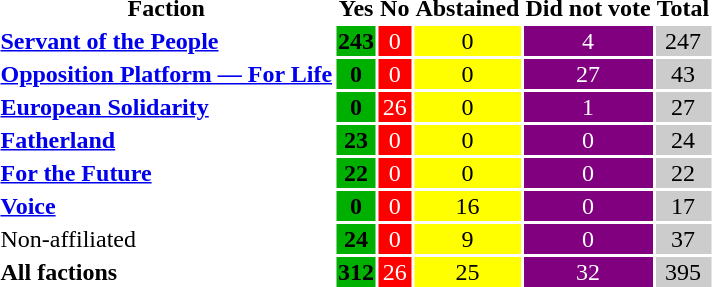<table>
<tr>
<th>Faction</th>
<th>Yes</th>
<th>No</th>
<th>Abstained</th>
<th>Did not vote</th>
<th>Total</th>
</tr>
<tr ---->
<td><strong><a href='#'>Servant of the People</a></strong></td>
<td style="text-align:center;background-color:#00B000;"><strong>243</strong></td>
<td style="text-align:center;background-color:red;color:white;">0</td>
<td style="text-align:center;background-color:yellow;">0</td>
<td style="text-align:center;background-color:purple;color:white;">4</td>
<td style="text-align:center;background-color:#cccccc;">247</td>
</tr>
<tr ---->
<td><strong><a href='#'>Opposition Platform — For Life</a></strong></td>
<td style="text-align:center;background-color:#00B000;"><strong>0</strong></td>
<td style="text-align:center;background-color:red;color:white;">0</td>
<td style="text-align:center;background-color:yellow;">0</td>
<td style="text-align:center;background-color:purple;color:white;">27</td>
<td style="text-align:center;background-color:#cccccc;">43</td>
</tr>
<tr ---->
<td><strong><a href='#'>European Solidarity</a></strong></td>
<td style="text-align:center;background-color:#00B000;"><strong>0</strong></td>
<td style="text-align:center;background-color:red;color:white;">26</td>
<td style="text-align:center;background-color:yellow;">0</td>
<td style="text-align:center;background-color:purple;color:white;">1</td>
<td style="text-align:center;background-color:#cccccc;">27</td>
</tr>
<tr ---->
<td><strong><a href='#'>Fatherland</a></strong></td>
<td style="text-align:center;background-color:#00B000;"><strong>23</strong></td>
<td style="text-align:center;background-color:red;color:white;">0</td>
<td style="text-align:center;background-color:yellow;">0</td>
<td style="text-align:center;background-color:purple;color:white;">0</td>
<td style="text-align:center;background-color:#cccccc;">24</td>
</tr>
<tr ---->
<td><strong><a href='#'>For the Future</a></strong></td>
<td style="text-align:center;background-color:#00B000;"><strong>22</strong></td>
<td style="text-align:center;background-color:red;color:white;">0</td>
<td style="text-align:center;background-color:yellow;">0</td>
<td style="text-align:center;background-color:purple;color:white;">0</td>
<td style="text-align:center;background-color:#cccccc;">22</td>
</tr>
<tr ---->
<td><strong><a href='#'>Voice</a></strong></td>
<td style="text-align:center;background-color:#00B000;"><strong>0</strong></td>
<td style="text-align:center;background-color:red;color:white;">0</td>
<td style="text-align:center;background-color:yellow;">16</td>
<td style="text-align:center;background-color:purple;color:white;">0</td>
<td style="text-align:center;background-color:#cccccc;">17</td>
</tr>
<tr ---->
<td>Non-affiliated</td>
<td style="text-align:center;background-color:#00B000;"><strong>24</strong></td>
<td style="text-align:center;background-color:red;color:white;">0</td>
<td style="text-align:center;background-color:yellow;">9</td>
<td style="text-align:center;background-color:purple;color:white;">0</td>
<td style="text-align:center;background-color:#cccccc;">37</td>
</tr>
<tr ---->
<td><strong>All factions</strong></td>
<td style="text-align:center;background-color:#00B000;"><strong>312</strong></td>
<td style="text-align:center;background-color:red;color:white;">26</td>
<td style="text-align:center;background-color:yellow;">25</td>
<td style="text-align:center;background-color:purple;color:white;">32</td>
<td style="text-align:center;background-color:#cccccc;">395</td>
</tr>
<tr>
</tr>
</table>
